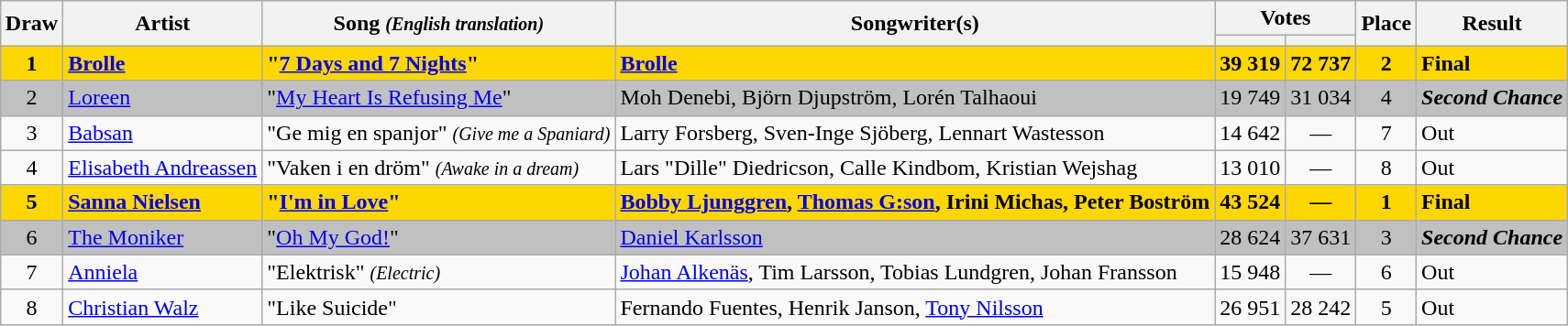<table class="sortable wikitable" style="margin: 1em auto 1em auto; text-align:center;">
<tr>
<th rowspan="2">Draw</th>
<th rowspan="2">Artist</th>
<th rowspan="2">Song <small><em>(English translation)</em></small></th>
<th rowspan="2">Songwriter(s)</th>
<th colspan="2" class="unsortable">Votes</th>
<th rowspan="2">Place</th>
<th rowspan="2">Result</th>
</tr>
<tr>
<th></th>
<th></th>
</tr>
<tr style="font-weight:bold;background:gold;">
<td><strong>1</strong></td>
<td align="left"><strong><a href='#'>Brolle</a></strong></td>
<td align="left"><strong>"<a href='#'>7 Days and 7 Nights</a>"</strong></td>
<td align="left"><strong><a href='#'>Brolle</a></strong></td>
<td><strong>39 319</strong></td>
<td><strong>72 737</strong></td>
<td>2</td>
<td align="left">Final</td>
</tr>
<tr style="background:silver;">
<td>2</td>
<td align="left"><a href='#'>Loreen</a></td>
<td align="left">"<a href='#'>My Heart Is Refusing Me</a>"</td>
<td align="left">Moh Denebi, Björn Djupström, Lorén Talhaoui</td>
<td>19 749</td>
<td>31 034</td>
<td>4</td>
<td align="left"><strong><em>Second Chance</em></strong></td>
</tr>
<tr>
<td>3</td>
<td align="left"><a href='#'>Babsan</a></td>
<td align="left">"Ge mig en spanjor" <small><em>(Give me a Spaniard)</em></small></td>
<td align="left">Larry Forsberg, Sven-Inge Sjöberg, Lennart Wastesson</td>
<td>14 642</td>
<td>—</td>
<td>7</td>
<td align="left">Out</td>
</tr>
<tr>
<td>4</td>
<td align="left"><a href='#'>Elisabeth Andreassen</a></td>
<td align="left">"Vaken i en dröm" <small><em>(Awake in a dream)</em></small></td>
<td align="left">Lars "Dille" Diedricson, Calle Kindbom, Kristian Wejshag</td>
<td>13 010</td>
<td>—</td>
<td>8</td>
<td align="left">Out</td>
</tr>
<tr style="font-weight:bold;background:gold;">
<td><strong>5</strong></td>
<td align="left"><strong><a href='#'>Sanna Nielsen</a></strong></td>
<td align="left"><strong>"<a href='#'>I'm in Love</a>"</strong></td>
<td align="left"><strong><a href='#'>Bobby Ljunggren</a>, <a href='#'>Thomas G:son</a>, Irini Michas, Peter Boström</strong></td>
<td><strong>43 524</strong></td>
<td>—</td>
<td>1</td>
<td align="left">Final</td>
</tr>
<tr style="background:silver;">
<td>6</td>
<td align="left"><a href='#'>The Moniker</a></td>
<td align="left">"<a href='#'>Oh My God!</a>"</td>
<td align="left"><a href='#'>Daniel Karlsson</a></td>
<td>28 624</td>
<td>37 631</td>
<td>3</td>
<td align="left"><strong><em>Second Chance</em></strong></td>
</tr>
<tr>
<td>7</td>
<td align="left"><a href='#'>Anniela</a></td>
<td align="left">"Elektrisk" <small><em>(Electric)</em></small></td>
<td align="left"><a href='#'>Johan Alkenäs</a>, Tim Larsson, Tobias Lundgren, Johan Fransson</td>
<td>15 948</td>
<td>—</td>
<td>6</td>
<td align="left">Out</td>
</tr>
<tr>
<td>8</td>
<td align="left"><a href='#'>Christian Walz</a></td>
<td align="left">"Like Suicide"</td>
<td align="left">Fernando Fuentes, Henrik Janson, <a href='#'>Tony Nilsson</a></td>
<td>26 951</td>
<td>28 242</td>
<td>5</td>
<td align="left">Out</td>
</tr>
</table>
